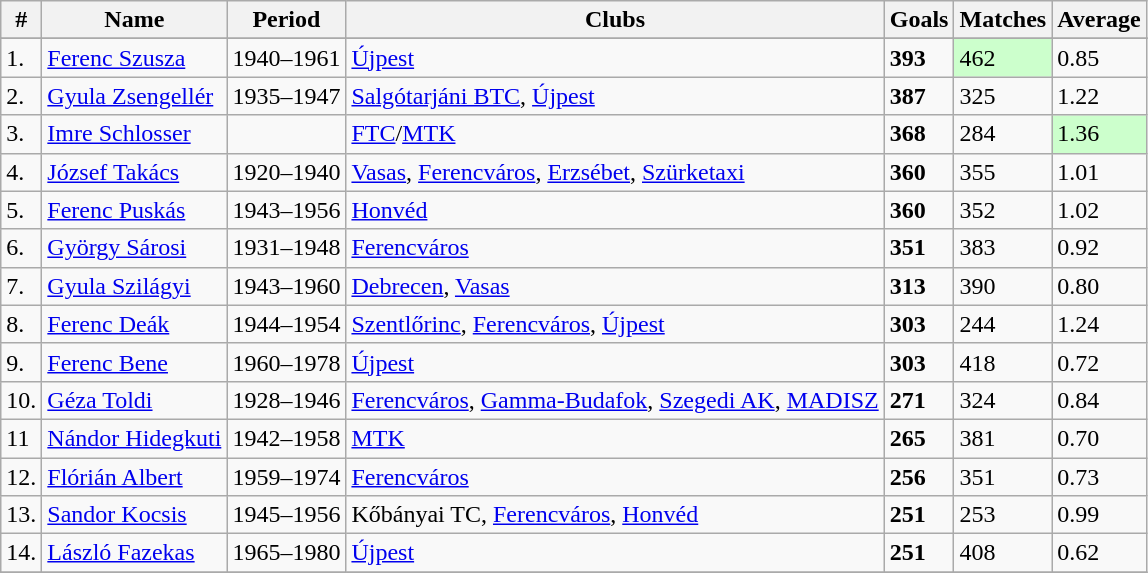<table class="wikitable sortable">
<tr>
<th class="unsortable">#</th>
<th>Name</th>
<th class="unsortable">Period</th>
<th class="unsortable">Clubs</th>
<th>Goals</th>
<th>Matches</th>
<th>Average</th>
</tr>
<tr style="background:#CCFFCC">
</tr>
<tr>
</tr>
<tr>
<td>1.</td>
<td><a href='#'>Ferenc Szusza</a></td>
<td>1940–1961</td>
<td><a href='#'>Újpest</a></td>
<td><strong>393</strong></td>
<td style="background:#CCFFCC">462</td>
<td>0.85</td>
</tr>
<tr>
<td>2.</td>
<td><a href='#'>Gyula Zsengellér</a></td>
<td>1935–1947</td>
<td><a href='#'>Salgótarjáni BTC</a>, <a href='#'>Újpest</a></td>
<td><strong>387</strong></td>
<td>325</td>
<td>1.22</td>
</tr>
<tr>
<td>3.</td>
<td><a href='#'>Imre Schlosser</a></td>
<td></td>
<td><a href='#'>FTC</a>/<a href='#'>MTK</a></td>
<td><strong>368</strong></td>
<td>284</td>
<td style="background:#CCFFCC">1.36</td>
</tr>
<tr>
<td>4.</td>
<td><a href='#'>József Takács</a></td>
<td>1920–1940</td>
<td><a href='#'>Vasas</a>, <a href='#'>Ferencváros</a>, <a href='#'>Erzsébet</a>, <a href='#'>Szürketaxi</a></td>
<td><strong>360</strong></td>
<td>355</td>
<td>1.01</td>
</tr>
<tr>
<td>5.</td>
<td><a href='#'>Ferenc Puskás</a></td>
<td>1943–1956</td>
<td><a href='#'>Honvéd</a></td>
<td><strong>360</strong></td>
<td>352</td>
<td>1.02</td>
</tr>
<tr>
<td>6.</td>
<td><a href='#'>György Sárosi</a></td>
<td>1931–1948</td>
<td><a href='#'>Ferencváros</a></td>
<td><strong>351</strong></td>
<td>383</td>
<td>0.92</td>
</tr>
<tr>
<td>7.</td>
<td><a href='#'>Gyula Szilágyi</a></td>
<td>1943–1960</td>
<td><a href='#'>Debrecen</a>, <a href='#'>Vasas</a></td>
<td><strong>313</strong></td>
<td>390</td>
<td>0.80</td>
</tr>
<tr>
<td>8.</td>
<td><a href='#'>Ferenc Deák</a></td>
<td>1944–1954</td>
<td><a href='#'>Szentlőrinc</a>, <a href='#'>Ferencváros</a>, <a href='#'>Újpest</a></td>
<td><strong>303</strong></td>
<td>244</td>
<td>1.24</td>
</tr>
<tr>
<td>9.</td>
<td><a href='#'>Ferenc Bene</a></td>
<td>1960–1978</td>
<td><a href='#'>Újpest</a></td>
<td><strong>303</strong></td>
<td>418</td>
<td>0.72</td>
</tr>
<tr>
<td>10.</td>
<td><a href='#'>Géza Toldi</a></td>
<td>1928–1946</td>
<td><a href='#'>Ferencváros</a>, <a href='#'>Gamma-Budafok</a>, <a href='#'>Szegedi AK</a>, <a href='#'>MADISZ</a></td>
<td><strong>271</strong></td>
<td>324</td>
<td>0.84</td>
</tr>
<tr>
<td>11</td>
<td><a href='#'>Nándor Hidegkuti</a></td>
<td>1942–1958</td>
<td><a href='#'>MTK</a></td>
<td><strong>265</strong></td>
<td>381</td>
<td>0.70</td>
</tr>
<tr>
<td>12.</td>
<td><a href='#'>Flórián Albert</a></td>
<td>1959–1974</td>
<td><a href='#'>Ferencváros</a></td>
<td><strong>256</strong></td>
<td>351</td>
<td>0.73</td>
</tr>
<tr>
<td>13.</td>
<td><a href='#'>Sandor Kocsis</a></td>
<td>1945–1956</td>
<td>Kőbányai TC, <a href='#'>Ferencváros</a>, <a href='#'>Honvéd</a></td>
<td><strong>251</strong></td>
<td>253</td>
<td>0.99</td>
</tr>
<tr>
<td>14.</td>
<td><a href='#'>László Fazekas</a></td>
<td>1965–1980</td>
<td><a href='#'>Újpest</a></td>
<td><strong>251</strong></td>
<td>408</td>
<td>0.62</td>
</tr>
<tr>
</tr>
</table>
